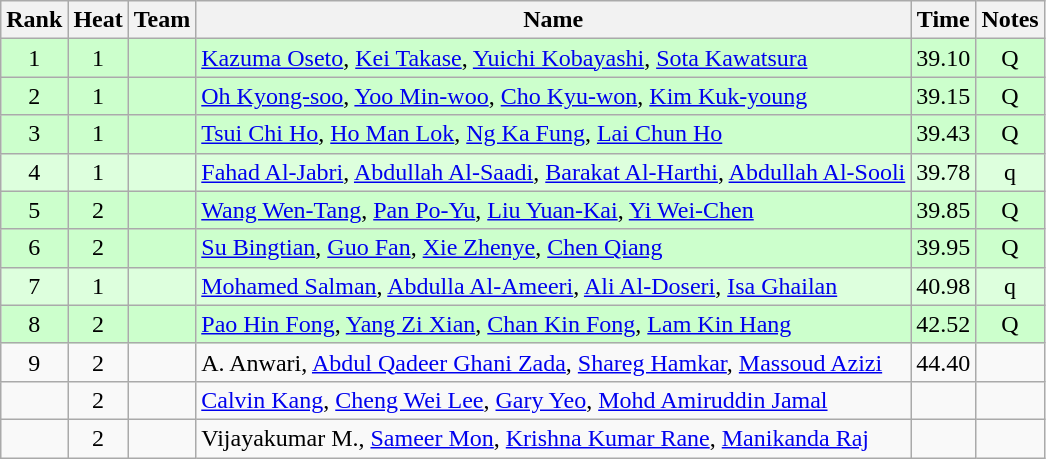<table class="wikitable sortable" style="text-align:center">
<tr>
<th>Rank</th>
<th>Heat</th>
<th>Team</th>
<th>Name</th>
<th>Time</th>
<th>Notes</th>
</tr>
<tr bgcolor=ccffcc>
<td>1</td>
<td>1</td>
<td align=left></td>
<td align=left><a href='#'>Kazuma Oseto</a>, <a href='#'>Kei Takase</a>, <a href='#'>Yuichi Kobayashi</a>, <a href='#'>Sota Kawatsura</a></td>
<td>39.10</td>
<td>Q</td>
</tr>
<tr bgcolor=ccffcc>
<td>2</td>
<td>1</td>
<td align=left></td>
<td align=left><a href='#'>Oh Kyong-soo</a>, <a href='#'>Yoo Min-woo</a>, <a href='#'>Cho Kyu-won</a>, <a href='#'>Kim Kuk-young</a></td>
<td>39.15</td>
<td>Q</td>
</tr>
<tr bgcolor=ccffcc>
<td>3</td>
<td>1</td>
<td align=left></td>
<td align=left><a href='#'>Tsui Chi Ho</a>, <a href='#'>Ho Man Lok</a>, <a href='#'>Ng Ka Fung</a>, <a href='#'>Lai Chun Ho</a></td>
<td>39.43</td>
<td>Q</td>
</tr>
<tr bgcolor=ddffdd>
<td>4</td>
<td>1</td>
<td align=left></td>
<td align=left><a href='#'>Fahad Al-Jabri</a>, <a href='#'>Abdullah Al-Saadi</a>, <a href='#'>Barakat Al-Harthi</a>, <a href='#'>Abdullah Al-Sooli</a></td>
<td>39.78</td>
<td>q</td>
</tr>
<tr bgcolor=ccffcc>
<td>5</td>
<td>2</td>
<td align=left></td>
<td align=left><a href='#'>Wang Wen-Tang</a>, <a href='#'>Pan Po-Yu</a>, <a href='#'>Liu Yuan-Kai</a>, <a href='#'>Yi Wei-Chen</a></td>
<td>39.85</td>
<td>Q</td>
</tr>
<tr bgcolor=ccffcc>
<td>6</td>
<td>2</td>
<td align=left></td>
<td align=left><a href='#'>Su Bingtian</a>, <a href='#'>Guo Fan</a>, <a href='#'>Xie Zhenye</a>, <a href='#'>Chen Qiang</a></td>
<td>39.95</td>
<td>Q</td>
</tr>
<tr bgcolor=ddffdd>
<td>7</td>
<td>1</td>
<td align=left></td>
<td align=left><a href='#'>Mohamed Salman</a>, <a href='#'>Abdulla Al-Ameeri</a>, <a href='#'>Ali Al-Doseri</a>, <a href='#'>Isa Ghailan</a></td>
<td>40.98</td>
<td>q</td>
</tr>
<tr bgcolor=ccffcc>
<td>8</td>
<td>2</td>
<td align=left></td>
<td align=left><a href='#'>Pao Hin Fong</a>, <a href='#'>Yang Zi Xian</a>, <a href='#'>Chan Kin Fong</a>, <a href='#'>Lam Kin Hang</a></td>
<td>42.52</td>
<td>Q</td>
</tr>
<tr>
<td>9</td>
<td>2</td>
<td align=left></td>
<td align=left>A. Anwari, <a href='#'>Abdul Qadeer Ghani Zada</a>, <a href='#'>Shareg Hamkar</a>, <a href='#'>Massoud Azizi</a></td>
<td>44.40</td>
<td></td>
</tr>
<tr>
<td></td>
<td>2</td>
<td align=left></td>
<td align=left><a href='#'>Calvin Kang</a>, <a href='#'>Cheng Wei Lee</a>, <a href='#'>Gary Yeo</a>, <a href='#'>Mohd Amiruddin Jamal</a></td>
<td></td>
<td></td>
</tr>
<tr>
<td></td>
<td>2</td>
<td align=left></td>
<td align=left>Vijayakumar M., <a href='#'>Sameer Mon</a>, <a href='#'>Krishna Kumar Rane</a>, <a href='#'>Manikanda Raj</a></td>
<td></td>
<td></td>
</tr>
</table>
